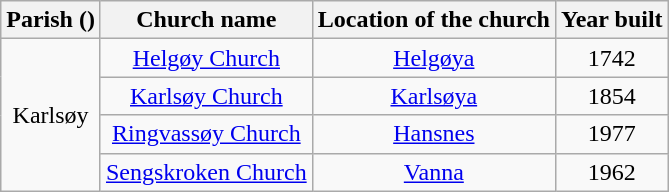<table class="wikitable" style="text-align:center">
<tr>
<th>Parish ()</th>
<th>Church name</th>
<th>Location of the church</th>
<th>Year built</th>
</tr>
<tr>
<td rowspan="4">Karlsøy</td>
<td><a href='#'>Helgøy Church</a></td>
<td><a href='#'>Helgøya</a></td>
<td>1742</td>
</tr>
<tr>
<td><a href='#'>Karlsøy Church</a></td>
<td><a href='#'>Karlsøya</a></td>
<td>1854</td>
</tr>
<tr>
<td><a href='#'>Ringvassøy Church</a></td>
<td><a href='#'>Hansnes</a></td>
<td>1977</td>
</tr>
<tr>
<td><a href='#'>Sengskroken Church</a></td>
<td><a href='#'>Vanna</a></td>
<td>1962</td>
</tr>
</table>
